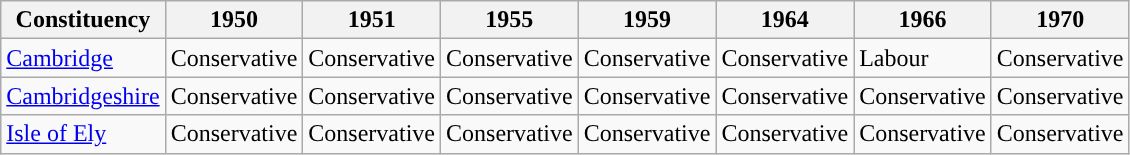<table class="wikitable">
<tr>
<th>Constituency</th>
<th>1950</th>
<th>1951</th>
<th>1955</th>
<th>1959</th>
<th>1964</th>
<th>1966</th>
<th>1970</th>
</tr>
<tr>
<td><a href='#'>Cambridge</a></td>
<td>Conservative</td>
<td>Conservative</td>
<td>Conservative</td>
<td>Conservative</td>
<td>Conservative</td>
<td>Labour</td>
<td>Conservative</td>
</tr>
<tr>
<td><a href='#'>Cambridgeshire</a></td>
<td>Conservative</td>
<td>Conservative</td>
<td>Conservative</td>
<td>Conservative</td>
<td>Conservative</td>
<td>Conservative</td>
<td>Conservative</td>
</tr>
<tr>
<td><a href='#'>Isle of Ely</a></td>
<td>Conservative</td>
<td>Conservative</td>
<td>Conservative</td>
<td>Conservative</td>
<td>Conservative</td>
<td>Conservative</td>
<td>Conservative</td>
</tr>
</table>
